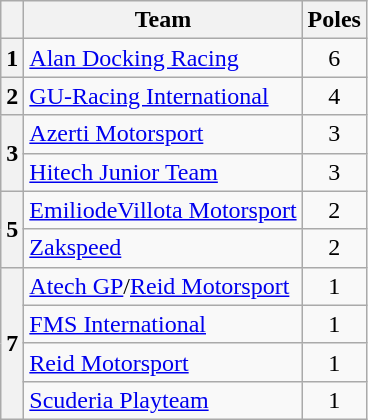<table class="wikitable" style="float:left; margin-right:1em;">
<tr>
<th></th>
<th>Team</th>
<th>Poles</th>
</tr>
<tr>
<th>1</th>
<td> <a href='#'>Alan Docking Racing</a></td>
<td align=center>6</td>
</tr>
<tr>
<th>2</th>
<td> <a href='#'>GU-Racing International</a></td>
<td align=center>4</td>
</tr>
<tr>
<th rowspan=2>3</th>
<td> <a href='#'>Azerti Motorsport</a></td>
<td align=center>3</td>
</tr>
<tr>
<td> <a href='#'>Hitech Junior Team</a></td>
<td align=center>3</td>
</tr>
<tr>
<th rowspan=2>5</th>
<td> <a href='#'>EmiliodeVillota Motorsport</a></td>
<td align=center>2</td>
</tr>
<tr>
<td> <a href='#'>Zakspeed</a></td>
<td align=center>2</td>
</tr>
<tr>
<th rowspan=4>7</th>
<td> <a href='#'>Atech GP</a>/<a href='#'>Reid Motorsport</a></td>
<td align=center>1</td>
</tr>
<tr>
<td> <a href='#'>FMS International</a></td>
<td align=center>1</td>
</tr>
<tr>
<td> <a href='#'>Reid Motorsport</a></td>
<td align=center>1</td>
</tr>
<tr>
<td> <a href='#'>Scuderia Playteam</a></td>
<td align=center>1</td>
</tr>
</table>
